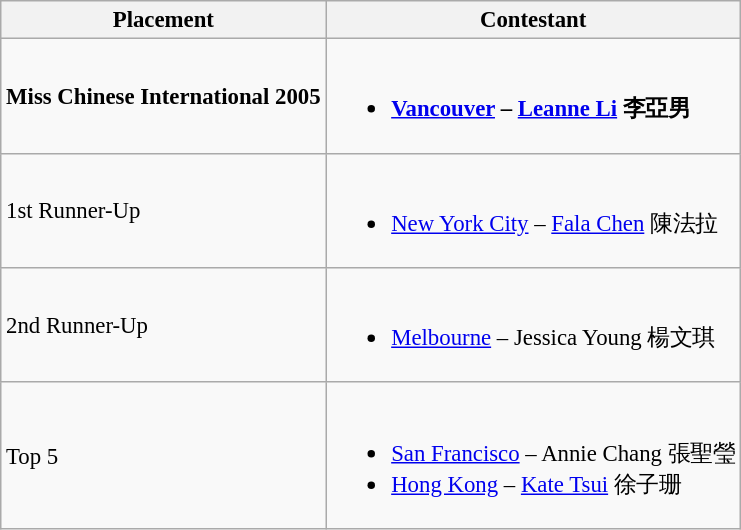<table class="wikitable sortable" style="font-size: 95%;">
<tr>
<th>Placement</th>
<th>Contestant</th>
</tr>
<tr>
<td><strong>Miss Chinese International 2005</strong></td>
<td><br><ul><li><strong><a href='#'>Vancouver</a> – <a href='#'>Leanne Li</a> 李亞男</strong></li></ul></td>
</tr>
<tr>
<td>1st Runner-Up</td>
<td><br><ul><li><a href='#'>New York City</a> – <a href='#'>Fala Chen</a> 陳法拉</li></ul></td>
</tr>
<tr>
<td>2nd Runner-Up</td>
<td><br><ul><li><a href='#'>Melbourne</a> – Jessica Young 楊文琪</li></ul></td>
</tr>
<tr>
<td>Top 5</td>
<td><br><ul><li><a href='#'>San Francisco</a> – Annie Chang 張聖瑩</li><li><a href='#'>Hong Kong</a> – <a href='#'>Kate Tsui</a> 徐子珊</li></ul></td>
</tr>
</table>
